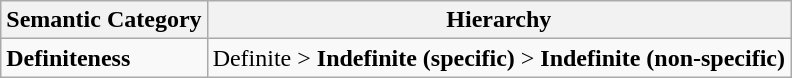<table class="wikitable">
<tr>
<th>Semantic Category</th>
<th>Hierarchy</th>
</tr>
<tr>
<td><strong>Definiteness<em><strong><em></td>
<td></em>Definite </strong>><strong> Indefinite (specific) </strong>><strong> Indefinite (non-specific)<em></td>
</tr>
</table>
